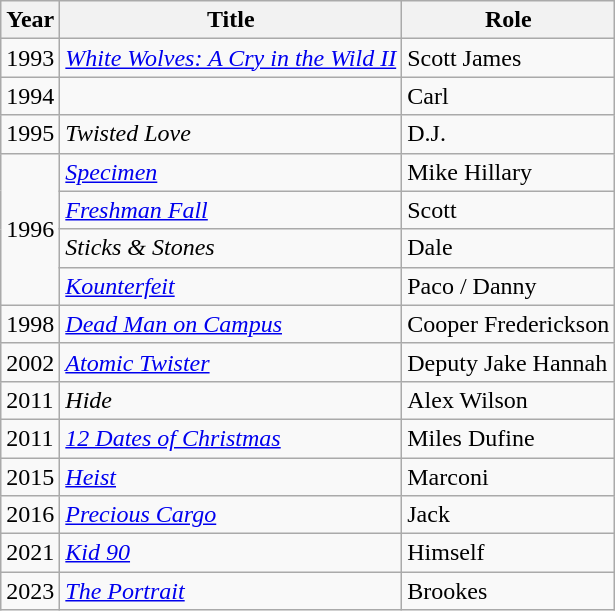<table class="wikitable sortable">
<tr>
<th>Year</th>
<th>Title</th>
<th>Role</th>
</tr>
<tr>
<td>1993</td>
<td><em><a href='#'>White Wolves: A Cry in the Wild II</a></em></td>
<td>Scott James</td>
</tr>
<tr>
<td>1994</td>
<td><em></em></td>
<td>Carl</td>
</tr>
<tr>
<td>1995</td>
<td><em>Twisted Love</em></td>
<td>D.J.</td>
</tr>
<tr>
<td rowspan='4'>1996</td>
<td><em><a href='#'>Specimen</a></em></td>
<td>Mike Hillary</td>
</tr>
<tr>
<td><em><a href='#'>Freshman Fall</a></em></td>
<td>Scott</td>
</tr>
<tr>
<td><em>Sticks & Stones</em></td>
<td>Dale</td>
</tr>
<tr>
<td><em><a href='#'>Kounterfeit</a></em></td>
<td>Paco / Danny</td>
</tr>
<tr>
<td>1998</td>
<td><em><a href='#'>Dead Man on Campus</a></em></td>
<td>Cooper Frederickson</td>
</tr>
<tr>
<td>2002</td>
<td><em><a href='#'>Atomic Twister</a></em></td>
<td>Deputy Jake Hannah</td>
</tr>
<tr>
<td>2011</td>
<td><em>Hide</em></td>
<td>Alex Wilson</td>
</tr>
<tr>
<td>2011</td>
<td><em><a href='#'>12 Dates of Christmas</a></em></td>
<td>Miles Dufine</td>
</tr>
<tr>
<td>2015</td>
<td><em><a href='#'>Heist</a></em></td>
<td>Marconi</td>
</tr>
<tr>
<td>2016</td>
<td><em><a href='#'>Precious Cargo</a></em></td>
<td>Jack</td>
</tr>
<tr>
<td>2021</td>
<td><em><a href='#'>Kid 90</a></em></td>
<td>Himself</td>
</tr>
<tr>
<td>2023</td>
<td><em><a href='#'>The Portrait</a></em></td>
<td>Brookes</td>
</tr>
</table>
